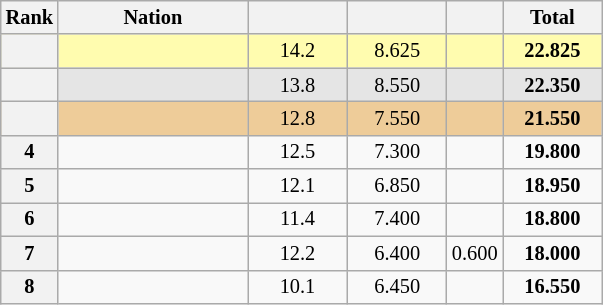<table class="wikitable sortable" style="text-align:center; font-size:85%">
<tr>
<th scope="col" style="width:25px;">Rank</th>
<th ! scope="col" style="width:120px;">Nation</th>
<th ! scope="col" style="width:60px;"></th>
<th ! scope="col" style="width:60px;"></th>
<th ! scope="col" style="width:30px;"></th>
<th ! scope="col" style="width:60px;">Total</th>
</tr>
<tr bgcolor=fffcaf>
<th scope=row></th>
<td align=left></td>
<td>14.2</td>
<td>8.625</td>
<td></td>
<td><strong>22.825</strong></td>
</tr>
<tr bgcolor=e5e5e5>
<th scope=row></th>
<td align=left></td>
<td>13.8</td>
<td>8.550</td>
<td></td>
<td><strong>22.350</strong></td>
</tr>
<tr bgcolor=eecc99>
<th scope=row></th>
<td align=left></td>
<td>12.8</td>
<td>7.550</td>
<td></td>
<td><strong>21.550</strong></td>
</tr>
<tr>
<th scope=row>4</th>
<td align=left></td>
<td>12.5</td>
<td>7.300</td>
<td></td>
<td><strong>19.800</strong></td>
</tr>
<tr>
<th scope=row>5</th>
<td align=left></td>
<td>12.1</td>
<td>6.850</td>
<td></td>
<td><strong>18.950</strong></td>
</tr>
<tr>
<th scope=row>6</th>
<td align=left></td>
<td>11.4</td>
<td>7.400</td>
<td></td>
<td><strong>18.800</strong></td>
</tr>
<tr>
<th scope=row>7</th>
<td align=left></td>
<td>12.2</td>
<td>6.400</td>
<td>0.600</td>
<td><strong>18.000</strong></td>
</tr>
<tr>
<th scope=row>8</th>
<td align=left></td>
<td>10.1</td>
<td>6.450</td>
<td></td>
<td><strong>16.550</strong></td>
</tr>
</table>
